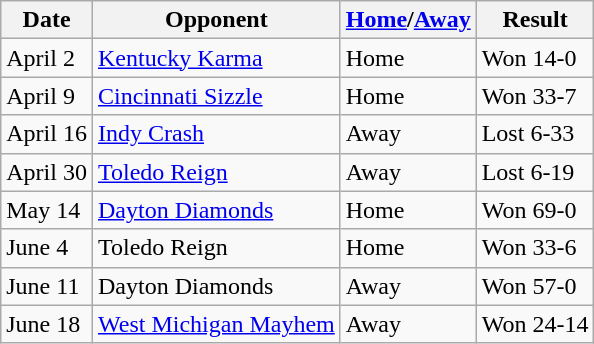<table class="wikitable">
<tr>
<th>Date</th>
<th>Opponent</th>
<th><a href='#'>Home</a>/<a href='#'>Away</a></th>
<th>Result</th>
</tr>
<tr>
<td>April 2</td>
<td><a href='#'>Kentucky Karma</a></td>
<td>Home</td>
<td>Won 14-0</td>
</tr>
<tr>
<td>April 9</td>
<td><a href='#'>Cincinnati Sizzle</a></td>
<td>Home</td>
<td>Won 33-7</td>
</tr>
<tr>
<td>April 16</td>
<td><a href='#'>Indy Crash</a></td>
<td>Away</td>
<td>Lost 6-33</td>
</tr>
<tr>
<td>April 30</td>
<td><a href='#'>Toledo Reign</a></td>
<td>Away</td>
<td>Lost 6-19</td>
</tr>
<tr>
<td>May 14</td>
<td><a href='#'>Dayton Diamonds</a></td>
<td>Home</td>
<td>Won 69-0</td>
</tr>
<tr>
<td>June 4</td>
<td>Toledo Reign</td>
<td>Home</td>
<td>Won 33-6</td>
</tr>
<tr>
<td>June 11</td>
<td>Dayton Diamonds</td>
<td>Away</td>
<td>Won 57-0</td>
</tr>
<tr>
<td>June 18</td>
<td><a href='#'>West Michigan Mayhem</a></td>
<td>Away</td>
<td>Won 24-14</td>
</tr>
</table>
